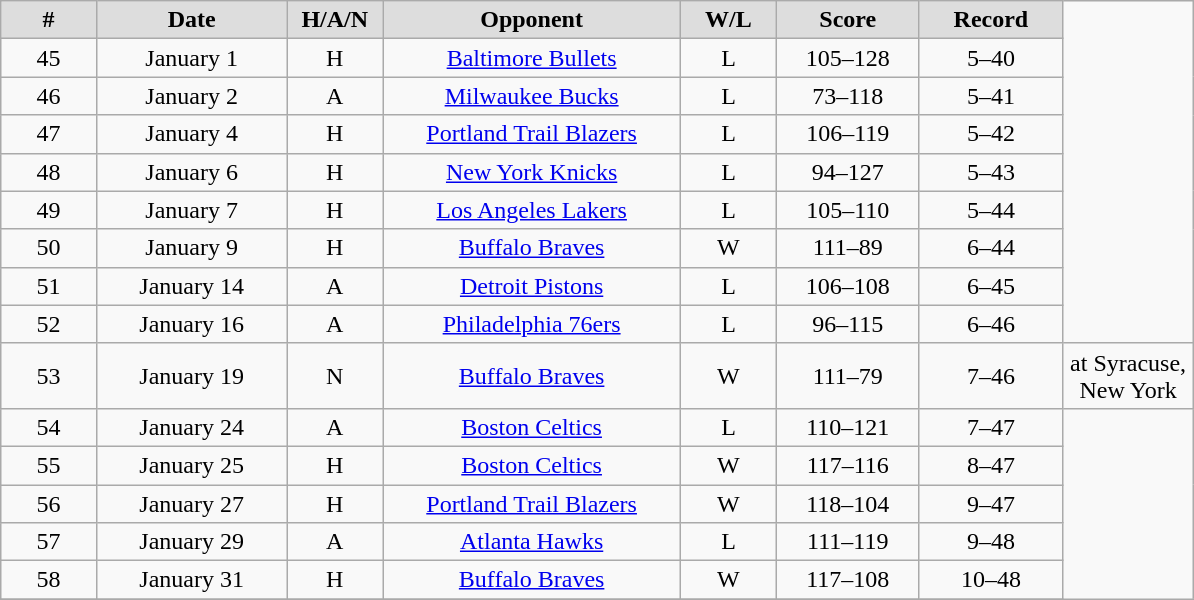<table class="wikitable" width="63%">
<tr>
<th style="background:#dddddd;" width="8%">#</th>
<th style="background:#dddddd;" width="16%">Date</th>
<th style="background:#dddddd;" width="8%">H/A/N</th>
<th style="background:#dddddd;" width="25%">Opponent</th>
<th style="background:#dddddd;" width="8%">W/L</th>
<th style="background:#dddddd;" width="12%">Score</th>
<th style="background:#dddddd;" width="12%">Record</th>
</tr>
<tr align="center"    bgcolor="">
<td>45</td>
<td>January 1</td>
<td>H</td>
<td><a href='#'>Baltimore Bullets</a></td>
<td>L</td>
<td>105–128</td>
<td>5–40</td>
</tr>
<tr align="center"    bgcolor="">
<td>46</td>
<td>January 2</td>
<td>A</td>
<td><a href='#'>Milwaukee Bucks</a></td>
<td>L</td>
<td>73–118</td>
<td>5–41</td>
</tr>
<tr align="center"    bgcolor="">
<td>47</td>
<td>January 4</td>
<td>H</td>
<td><a href='#'>Portland Trail Blazers</a></td>
<td>L</td>
<td>106–119</td>
<td>5–42</td>
</tr>
<tr align="center"    bgcolor="">
<td>48</td>
<td>January 6</td>
<td>H</td>
<td><a href='#'>New York Knicks</a></td>
<td>L</td>
<td>94–127</td>
<td>5–43</td>
</tr>
<tr align="center"    bgcolor="">
<td>49</td>
<td>January 7</td>
<td>H</td>
<td><a href='#'>Los Angeles Lakers</a></td>
<td>L</td>
<td>105–110</td>
<td>5–44</td>
</tr>
<tr align="center"    bgcolor="">
<td>50</td>
<td>January 9</td>
<td>H</td>
<td><a href='#'>Buffalo Braves</a></td>
<td>W</td>
<td>111–89</td>
<td>6–44</td>
</tr>
<tr align="center"    bgcolor="">
<td>51</td>
<td>January 14</td>
<td>A</td>
<td><a href='#'>Detroit Pistons</a></td>
<td>L</td>
<td>106–108</td>
<td>6–45</td>
</tr>
<tr align="center"    bgcolor="">
<td>52</td>
<td>January 16</td>
<td>A</td>
<td><a href='#'>Philadelphia 76ers</a></td>
<td>L</td>
<td>96–115</td>
<td>6–46</td>
</tr>
<tr align="center"    bgcolor="">
<td>53</td>
<td>January 19</td>
<td>N</td>
<td><a href='#'>Buffalo Braves</a></td>
<td>W</td>
<td>111–79</td>
<td>7–46</td>
<td>at Syracuse, New York</td>
</tr>
<tr align="center"    bgcolor="">
<td>54</td>
<td>January 24</td>
<td>A</td>
<td><a href='#'>Boston Celtics</a></td>
<td>L</td>
<td>110–121</td>
<td>7–47</td>
</tr>
<tr align="center"    bgcolor="">
<td>55</td>
<td>January 25</td>
<td>H</td>
<td><a href='#'>Boston Celtics</a></td>
<td>W</td>
<td>117–116</td>
<td>8–47</td>
</tr>
<tr align="center"    bgcolor="">
<td>56</td>
<td>January 27</td>
<td>H</td>
<td><a href='#'>Portland Trail Blazers</a></td>
<td>W</td>
<td>118–104</td>
<td>9–47</td>
</tr>
<tr align="center"    bgcolor="">
<td>57</td>
<td>January 29</td>
<td>A</td>
<td><a href='#'>Atlanta Hawks</a></td>
<td>L</td>
<td>111–119</td>
<td>9–48</td>
</tr>
<tr align="center"    bgcolor="">
<td>58</td>
<td>January 31</td>
<td>H</td>
<td><a href='#'>Buffalo Braves</a></td>
<td>W</td>
<td>117–108</td>
<td>10–48</td>
</tr>
<tr align="center"    bgcolor="">
</tr>
</table>
